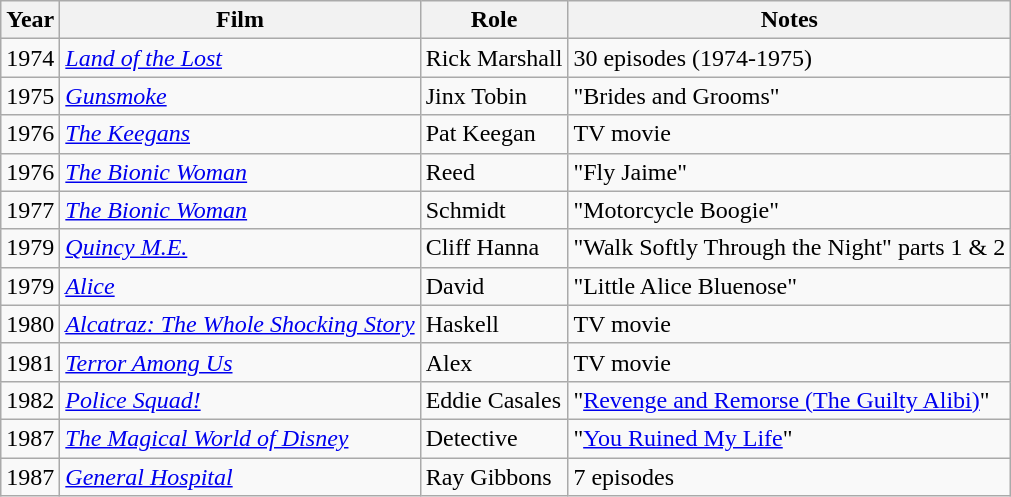<table class="wikitable sortable">
<tr>
<th>Year</th>
<th>Film</th>
<th>Role</th>
<th>Notes</th>
</tr>
<tr>
<td>1974</td>
<td><em><a href='#'>Land of the Lost</a></em></td>
<td>Rick Marshall</td>
<td>30 episodes (1974-1975)</td>
</tr>
<tr>
<td>1975</td>
<td><em><a href='#'>Gunsmoke</a></em></td>
<td>Jinx Tobin</td>
<td>"Brides and Grooms"</td>
</tr>
<tr>
<td>1976</td>
<td><em><a href='#'>The Keegans</a></em></td>
<td>Pat Keegan</td>
<td>TV movie</td>
</tr>
<tr>
<td>1976</td>
<td><em><a href='#'>The Bionic Woman</a></em></td>
<td>Reed</td>
<td>"Fly Jaime"</td>
</tr>
<tr>
<td>1977</td>
<td><em><a href='#'>The Bionic Woman</a></em></td>
<td>Schmidt</td>
<td>"Motorcycle Boogie"</td>
</tr>
<tr>
<td>1979</td>
<td><em><a href='#'>Quincy M.E.</a></em></td>
<td>Cliff Hanna</td>
<td>"Walk Softly Through the Night" parts 1 & 2</td>
</tr>
<tr>
<td>1979</td>
<td><em><a href='#'>Alice</a></em></td>
<td>David</td>
<td>"Little Alice Bluenose"</td>
</tr>
<tr>
<td>1980</td>
<td><em><a href='#'>Alcatraz: The Whole Shocking Story</a></em></td>
<td>Haskell</td>
<td>TV movie</td>
</tr>
<tr>
<td>1981</td>
<td><em><a href='#'>Terror Among Us</a></em></td>
<td>Alex</td>
<td>TV movie</td>
</tr>
<tr>
<td>1982</td>
<td><em><a href='#'>Police Squad!</a></em></td>
<td>Eddie Casales</td>
<td>"<a href='#'>Revenge and Remorse (The Guilty Alibi)</a>"</td>
</tr>
<tr>
<td>1987</td>
<td><em><a href='#'>The Magical World of Disney</a></em></td>
<td>Detective</td>
<td>"<a href='#'>You Ruined My Life</a>"</td>
</tr>
<tr>
<td>1987</td>
<td><em><a href='#'>General Hospital</a></em></td>
<td>Ray Gibbons</td>
<td>7 episodes</td>
</tr>
</table>
